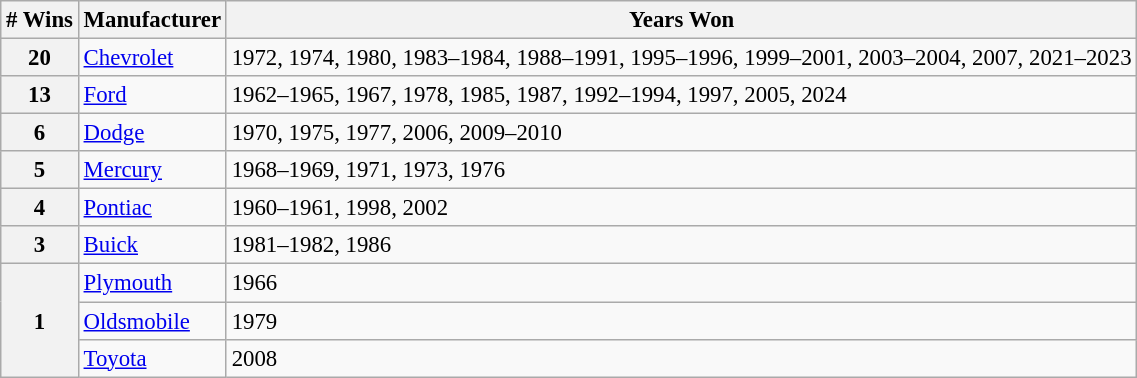<table class="wikitable" style="font-size: 95%;">
<tr>
<th># Wins</th>
<th>Manufacturer</th>
<th>Years Won</th>
</tr>
<tr>
<th>20</th>
<td><a href='#'>Chevrolet</a></td>
<td>1972, 1974, 1980, 1983–1984, 1988–1991, 1995–1996, 1999–2001, 2003–2004, 2007, 2021–2023</td>
</tr>
<tr>
<th>13</th>
<td><a href='#'>Ford</a></td>
<td>1962–1965, 1967, 1978, 1985, 1987, 1992–1994, 1997, 2005, 2024</td>
</tr>
<tr>
<th>6</th>
<td><a href='#'>Dodge</a></td>
<td>1970, 1975, 1977, 2006, 2009–2010</td>
</tr>
<tr>
<th>5</th>
<td><a href='#'>Mercury</a></td>
<td>1968–1969, 1971, 1973, 1976</td>
</tr>
<tr>
<th>4</th>
<td><a href='#'>Pontiac</a></td>
<td>1960–1961, 1998, 2002</td>
</tr>
<tr>
<th>3</th>
<td><a href='#'>Buick</a></td>
<td>1981–1982, 1986</td>
</tr>
<tr>
<th rowspan="3">1</th>
<td><a href='#'>Plymouth</a></td>
<td>1966</td>
</tr>
<tr>
<td><a href='#'>Oldsmobile</a></td>
<td>1979</td>
</tr>
<tr>
<td><a href='#'>Toyota</a></td>
<td>2008</td>
</tr>
</table>
